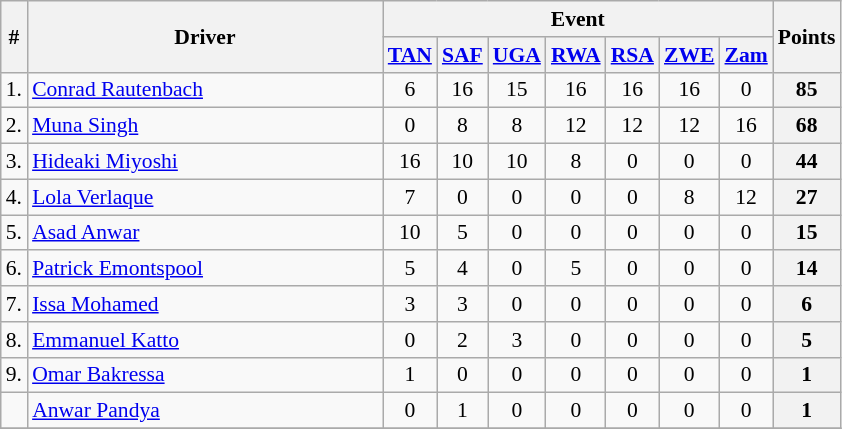<table class="wikitable" style="text-align:center; font-size:90%;">
<tr>
<th rowspan=2>#</th>
<th rowspan=2 style="width:16em">Driver</th>
<th colspan=7>Event</th>
<th rowspan=2>Points</th>
</tr>
<tr valign="top">
<th><a href='#'>TAN</a><br></th>
<th><a href='#'>SAF</a><br></th>
<th><a href='#'>UGA</a><br></th>
<th><a href='#'>RWA</a><br></th>
<th><a href='#'>RSA</a><br></th>
<th><a href='#'>ZWE</a><br></th>
<th><a href='#'>Zam</a><br></th>
</tr>
<tr>
<td>1.</td>
<td align="left"> <a href='#'>Conrad Rautenbach</a></td>
<td>6</td>
<td>16</td>
<td>15</td>
<td>16</td>
<td>16</td>
<td>16</td>
<td>0</td>
<th>85</th>
</tr>
<tr>
<td>2.</td>
<td align="left"> <a href='#'>Muna Singh</a></td>
<td>0</td>
<td>8</td>
<td>8</td>
<td>12</td>
<td>12</td>
<td>12</td>
<td>16</td>
<th>68</th>
</tr>
<tr>
<td>3.</td>
<td align="left"> <a href='#'>Hideaki Miyoshi</a></td>
<td>16</td>
<td>10</td>
<td>10</td>
<td>8</td>
<td>0</td>
<td>0</td>
<td>0</td>
<th>44</th>
</tr>
<tr>
<td>4.</td>
<td align="left"> <a href='#'>Lola Verlaque</a></td>
<td>7</td>
<td>0</td>
<td>0</td>
<td>0</td>
<td>0</td>
<td>8</td>
<td>12</td>
<th>27</th>
</tr>
<tr>
<td>5.</td>
<td align="left"> <a href='#'>Asad Anwar</a></td>
<td>10</td>
<td>5</td>
<td>0</td>
<td>0</td>
<td>0</td>
<td>0</td>
<td>0</td>
<th>15</th>
</tr>
<tr>
<td>6.</td>
<td align="left"> <a href='#'>Patrick Emontspool</a></td>
<td>5</td>
<td>4</td>
<td>0</td>
<td>5</td>
<td>0</td>
<td>0</td>
<td>0</td>
<th>14</th>
</tr>
<tr>
<td>7.</td>
<td align="left"> <a href='#'>Issa Mohamed</a></td>
<td>3</td>
<td>3</td>
<td>0</td>
<td>0</td>
<td>0</td>
<td>0</td>
<td>0</td>
<th>6</th>
</tr>
<tr>
<td>8.</td>
<td align="left"> <a href='#'>Emmanuel Katto</a></td>
<td>0</td>
<td>2</td>
<td>3</td>
<td>0</td>
<td>0</td>
<td>0</td>
<td>0</td>
<th>5</th>
</tr>
<tr>
<td>9.</td>
<td align="left"> <a href='#'>Omar Bakressa</a></td>
<td>1</td>
<td>0</td>
<td>0</td>
<td>0</td>
<td>0</td>
<td>0</td>
<td>0</td>
<th>1</th>
</tr>
<tr>
<td></td>
<td align="left"> <a href='#'>Anwar Pandya</a></td>
<td>0</td>
<td>1</td>
<td>0</td>
<td>0</td>
<td>0</td>
<td>0</td>
<td>0</td>
<th>1</th>
</tr>
<tr>
</tr>
</table>
